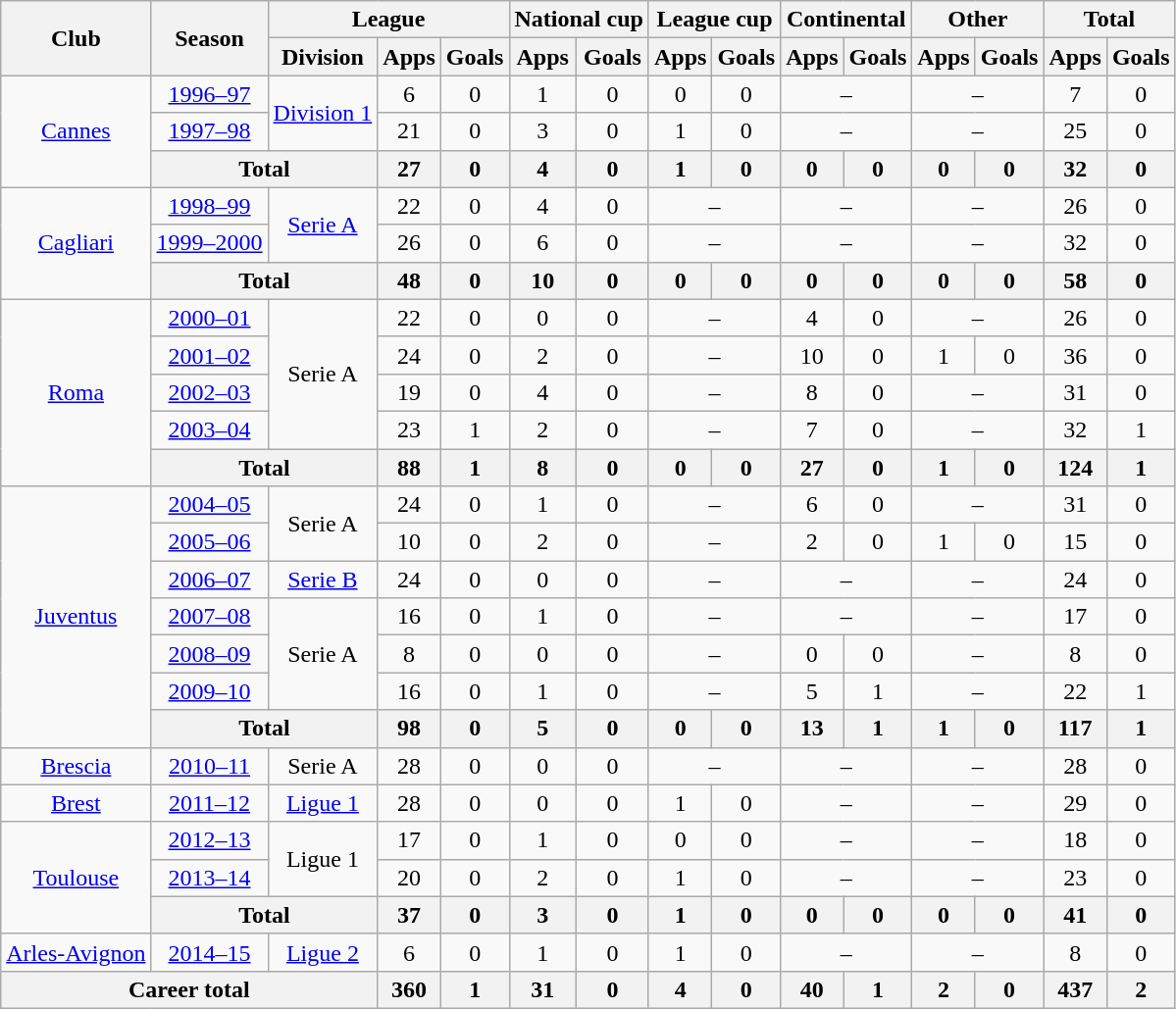<table class="wikitable" style="text-align: center;">
<tr>
<th rowspan="2">Club</th>
<th rowspan="2">Season</th>
<th colspan="3">League</th>
<th colspan="2">National cup</th>
<th colspan="2">League cup</th>
<th colspan="2">Continental</th>
<th colspan="2">Other</th>
<th colspan="2">Total</th>
</tr>
<tr>
<th>Division</th>
<th>Apps</th>
<th>Goals</th>
<th>Apps</th>
<th>Goals</th>
<th>Apps</th>
<th>Goals</th>
<th>Apps</th>
<th>Goals</th>
<th>Apps</th>
<th>Goals</th>
<th>Apps</th>
<th>Goals</th>
</tr>
<tr>
<td rowspan="3"><a href='#'>Cannes</a></td>
<td><a href='#'>1996–97</a></td>
<td rowspan="2"><a href='#'>Division 1</a></td>
<td>6</td>
<td>0</td>
<td>1</td>
<td>0</td>
<td>0</td>
<td>0</td>
<td colspan="2">–</td>
<td colspan="2">–</td>
<td>7</td>
<td>0</td>
</tr>
<tr>
<td><a href='#'>1997–98</a></td>
<td>21</td>
<td>0</td>
<td>3</td>
<td>0</td>
<td>1</td>
<td>0</td>
<td colspan="2">–</td>
<td colspan="2">–</td>
<td>25</td>
<td>0</td>
</tr>
<tr>
<th colspan="2">Total</th>
<th>27</th>
<th>0</th>
<th>4</th>
<th>0</th>
<th>1</th>
<th>0</th>
<th>0</th>
<th>0</th>
<th>0</th>
<th>0</th>
<th>32</th>
<th>0</th>
</tr>
<tr>
<td rowspan="3"><a href='#'>Cagliari</a></td>
<td><a href='#'>1998–99</a></td>
<td rowspan="2"><a href='#'>Serie A</a></td>
<td>22</td>
<td>0</td>
<td>4</td>
<td>0</td>
<td colspan="2">–</td>
<td colspan="2">–</td>
<td colspan="2">–</td>
<td>26</td>
<td>0</td>
</tr>
<tr>
<td><a href='#'>1999–2000</a></td>
<td>26</td>
<td>0</td>
<td>6</td>
<td>0</td>
<td colspan="2">–</td>
<td colspan="2">–</td>
<td colspan="2">–</td>
<td>32</td>
<td>0</td>
</tr>
<tr>
<th colspan="2">Total</th>
<th>48</th>
<th>0</th>
<th>10</th>
<th>0</th>
<th>0</th>
<th>0</th>
<th>0</th>
<th>0</th>
<th>0</th>
<th>0</th>
<th>58</th>
<th>0</th>
</tr>
<tr>
<td rowspan="5"><a href='#'>Roma</a></td>
<td><a href='#'>2000–01</a></td>
<td rowspan="4">Serie A</td>
<td>22</td>
<td>0</td>
<td>0</td>
<td>0</td>
<td colspan="2">–</td>
<td>4</td>
<td>0</td>
<td colspan="2">–</td>
<td>26</td>
<td>0</td>
</tr>
<tr>
<td><a href='#'>2001–02</a></td>
<td>24</td>
<td>0</td>
<td>2</td>
<td>0</td>
<td colspan="2">–</td>
<td>10</td>
<td>0</td>
<td>1</td>
<td>0</td>
<td>36</td>
<td>0</td>
</tr>
<tr>
<td><a href='#'>2002–03</a></td>
<td>19</td>
<td>0</td>
<td>4</td>
<td>0</td>
<td colspan="2">–</td>
<td>8</td>
<td>0</td>
<td colspan="2">–</td>
<td>31</td>
<td>0</td>
</tr>
<tr>
<td><a href='#'>2003–04</a></td>
<td>23</td>
<td>1</td>
<td>2</td>
<td>0</td>
<td colspan="2">–</td>
<td>7</td>
<td>0</td>
<td colspan="2">–</td>
<td>32</td>
<td>1</td>
</tr>
<tr>
<th colspan="2">Total</th>
<th>88</th>
<th>1</th>
<th>8</th>
<th>0</th>
<th>0</th>
<th>0</th>
<th>27</th>
<th>0</th>
<th>1</th>
<th>0</th>
<th>124</th>
<th>1</th>
</tr>
<tr>
<td rowspan="7"><a href='#'>Juventus</a></td>
<td><a href='#'>2004–05</a></td>
<td rowspan="2">Serie A</td>
<td>24</td>
<td>0</td>
<td>1</td>
<td>0</td>
<td colspan="2">–</td>
<td>6</td>
<td>0</td>
<td colspan="2">–</td>
<td>31</td>
<td>0</td>
</tr>
<tr>
<td><a href='#'>2005–06</a></td>
<td>10</td>
<td>0</td>
<td>2</td>
<td>0</td>
<td colspan="2">–</td>
<td>2</td>
<td>0</td>
<td>1</td>
<td>0</td>
<td>15</td>
<td>0</td>
</tr>
<tr>
<td><a href='#'>2006–07</a></td>
<td><a href='#'>Serie B</a></td>
<td>24</td>
<td>0</td>
<td>0</td>
<td>0</td>
<td colspan="2">–</td>
<td colspan="2">–</td>
<td colspan="2">–</td>
<td>24</td>
<td>0</td>
</tr>
<tr>
<td><a href='#'>2007–08</a></td>
<td rowspan="3">Serie A</td>
<td>16</td>
<td>0</td>
<td>1</td>
<td>0</td>
<td colspan="2">–</td>
<td colspan="2">–</td>
<td colspan="2">–</td>
<td>17</td>
<td>0</td>
</tr>
<tr>
<td><a href='#'>2008–09</a></td>
<td>8</td>
<td>0</td>
<td>0</td>
<td>0</td>
<td colspan="2">–</td>
<td>0</td>
<td>0</td>
<td colspan="2">–</td>
<td>8</td>
<td>0</td>
</tr>
<tr>
<td><a href='#'>2009–10</a></td>
<td>16</td>
<td>0</td>
<td>1</td>
<td>0</td>
<td colspan="2">–</td>
<td>5</td>
<td>1</td>
<td colspan="2">–</td>
<td>22</td>
<td>1</td>
</tr>
<tr>
<th colspan="2">Total</th>
<th>98</th>
<th>0</th>
<th>5</th>
<th>0</th>
<th>0</th>
<th>0</th>
<th>13</th>
<th>1</th>
<th>1</th>
<th>0</th>
<th>117</th>
<th>1</th>
</tr>
<tr>
<td><a href='#'>Brescia</a></td>
<td><a href='#'>2010–11</a></td>
<td>Serie A</td>
<td>28</td>
<td>0</td>
<td>0</td>
<td>0</td>
<td colspan="2">–</td>
<td colspan="2">–</td>
<td colspan="2">–</td>
<td>28</td>
<td>0</td>
</tr>
<tr>
<td><a href='#'>Brest</a></td>
<td><a href='#'>2011–12</a></td>
<td><a href='#'>Ligue 1</a></td>
<td>28</td>
<td>0</td>
<td>0</td>
<td>0</td>
<td>1</td>
<td>0</td>
<td colspan="2">–</td>
<td colspan="2">–</td>
<td>29</td>
<td>0</td>
</tr>
<tr>
<td rowspan="3"><a href='#'>Toulouse</a></td>
<td><a href='#'>2012–13</a></td>
<td rowspan="2">Ligue 1</td>
<td>17</td>
<td>0</td>
<td>1</td>
<td>0</td>
<td>0</td>
<td>0</td>
<td colspan="2">–</td>
<td colspan="2">–</td>
<td>18</td>
<td>0</td>
</tr>
<tr>
<td><a href='#'>2013–14</a></td>
<td>20</td>
<td>0</td>
<td>2</td>
<td>0</td>
<td>1</td>
<td>0</td>
<td colspan="2">–</td>
<td colspan="2">–</td>
<td>23</td>
<td>0</td>
</tr>
<tr>
<th colspan="2">Total</th>
<th>37</th>
<th>0</th>
<th>3</th>
<th>0</th>
<th>1</th>
<th>0</th>
<th>0</th>
<th>0</th>
<th>0</th>
<th>0</th>
<th>41</th>
<th>0</th>
</tr>
<tr>
<td><a href='#'>Arles-Avignon</a></td>
<td><a href='#'>2014–15</a></td>
<td><a href='#'>Ligue 2</a></td>
<td>6</td>
<td>0</td>
<td>1</td>
<td>0</td>
<td>1</td>
<td>0</td>
<td colspan="2">–</td>
<td colspan="2">–</td>
<td>8</td>
<td>0</td>
</tr>
<tr>
<th colspan="3">Career total</th>
<th>360</th>
<th>1</th>
<th>31</th>
<th>0</th>
<th>4</th>
<th>0</th>
<th>40</th>
<th>1</th>
<th>2</th>
<th>0</th>
<th>437</th>
<th>2</th>
</tr>
</table>
